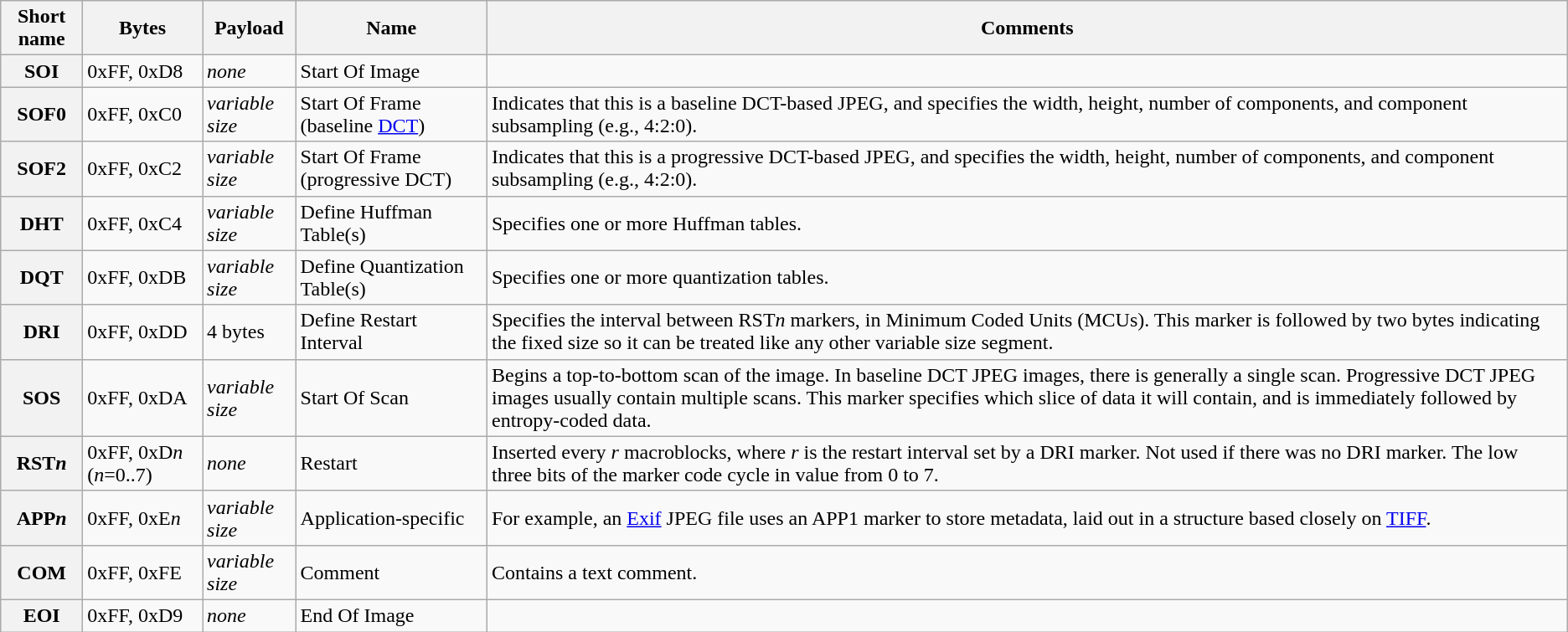<table class="wikitable">
<tr>
<th>Short name</th>
<th>Bytes</th>
<th>Payload</th>
<th>Name</th>
<th>Comments</th>
</tr>
<tr>
<th>SOI</th>
<td>0xFF, 0xD8</td>
<td><em>none</em></td>
<td>Start Of Image</td>
<td></td>
</tr>
<tr>
<th>SOF0</th>
<td>0xFF, 0xC0</td>
<td><em>variable size</em></td>
<td>Start Of Frame (baseline <a href='#'>DCT</a>)</td>
<td>Indicates that this is a baseline DCT-based JPEG, and specifies the width, height, number of components, and component subsampling (e.g., 4:2:0).</td>
</tr>
<tr>
<th>SOF2</th>
<td>0xFF, 0xC2</td>
<td><em>variable size</em></td>
<td>Start Of Frame (progressive DCT)</td>
<td>Indicates that this is a progressive DCT-based JPEG, and specifies the width, height, number of components, and component subsampling (e.g., 4:2:0).</td>
</tr>
<tr>
<th>DHT</th>
<td>0xFF, 0xC4</td>
<td><em>variable size</em></td>
<td>Define Huffman Table(s)</td>
<td>Specifies one or more Huffman tables.</td>
</tr>
<tr>
<th>DQT</th>
<td>0xFF, 0xDB</td>
<td><em>variable size</em></td>
<td>Define Quantization Table(s)</td>
<td>Specifies one or more quantization tables.</td>
</tr>
<tr>
<th>DRI</th>
<td>0xFF, 0xDD</td>
<td>4 bytes</td>
<td>Define Restart Interval</td>
<td>Specifies the interval between RST<em>n</em> markers, in Minimum Coded Units (MCUs). This marker is followed by two bytes indicating the fixed size so it can be treated like any other variable size segment.</td>
</tr>
<tr>
<th>SOS</th>
<td>0xFF, 0xDA</td>
<td><em>variable size</em></td>
<td>Start Of Scan</td>
<td>Begins a top-to-bottom scan of the image. In baseline DCT JPEG images, there is generally a single scan. Progressive DCT JPEG images usually contain multiple scans. This marker specifies which slice of data it will contain, and is immediately followed by entropy-coded data.</td>
</tr>
<tr>
<th>RST<em>n</em></th>
<td>0xFF, 0xD<em>n</em> (<em>n</em>=0..7)</td>
<td><em>none</em></td>
<td>Restart</td>
<td>Inserted every <em>r</em> macroblocks, where <em>r</em> is the restart interval set by a DRI marker. Not used if there was no DRI marker. The low three bits of the marker code cycle in value from 0 to 7.</td>
</tr>
<tr>
<th>APP<em>n</em></th>
<td>0xFF, 0xE<em>n</em></td>
<td><em>variable size</em></td>
<td>Application-specific</td>
<td>For example, an <a href='#'>Exif</a> JPEG file uses an APP1 marker to store metadata, laid out in a structure based closely on <a href='#'>TIFF</a>.</td>
</tr>
<tr>
<th>COM</th>
<td>0xFF, 0xFE</td>
<td><em>variable size</em></td>
<td>Comment</td>
<td>Contains a text comment.</td>
</tr>
<tr>
<th>EOI</th>
<td>0xFF, 0xD9</td>
<td><em>none</em></td>
<td>End Of Image</td>
<td></td>
</tr>
</table>
